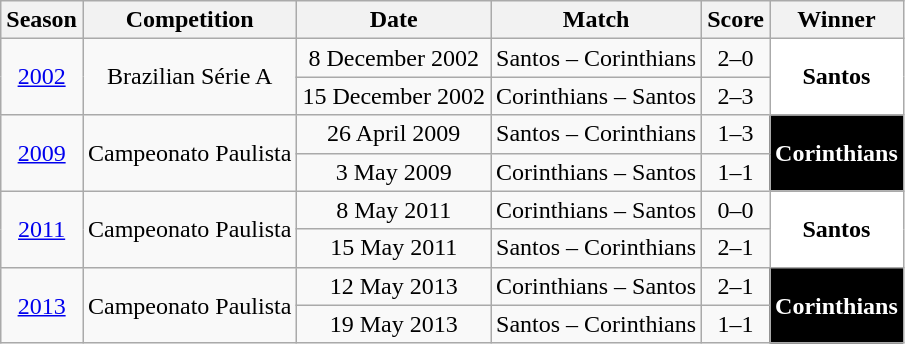<table class="wikitable">
<tr>
<th>Season</th>
<th>Competition</th>
<th>Date</th>
<th>Match</th>
<th>Score</th>
<th>Winner</th>
</tr>
<tr align="center">
<td rowspan="2"><a href='#'>2002</a></td>
<td rowspan="2">Brazilian Série A</td>
<td>8 December 2002</td>
<td>Santos – Corinthians</td>
<td>2–0</td>
<td rowspan="2" align="center" style="background:white"><strong>Santos</strong></td>
</tr>
<tr align="center">
<td>15 December 2002</td>
<td>Corinthians – Santos</td>
<td>2–3</td>
</tr>
<tr align="center">
<td rowspan="2"><a href='#'>2009</a></td>
<td rowspan="2">Campeonato Paulista</td>
<td>26 April 2009</td>
<td>Santos – Corinthians</td>
<td>1–3</td>
<td rowspan="2" align="center" style="color:white; background:black"><strong>Corinthians</strong></td>
</tr>
<tr align="center">
<td>3 May 2009</td>
<td>Corinthians – Santos</td>
<td>1–1</td>
</tr>
<tr align="center">
<td rowspan="2"><a href='#'>2011</a></td>
<td rowspan="2">Campeonato Paulista</td>
<td>8 May 2011</td>
<td>Corinthians – Santos</td>
<td>0–0</td>
<td rowspan="2" align="center" style="background:white"><strong>Santos</strong></td>
</tr>
<tr align="center">
<td>15 May 2011</td>
<td>Santos – Corinthians</td>
<td>2–1</td>
</tr>
<tr align="center">
<td rowspan="2"><a href='#'>2013</a></td>
<td rowspan="2">Campeonato Paulista</td>
<td>12 May 2013</td>
<td>Corinthians – Santos</td>
<td>2–1</td>
<td rowspan="2" align="center" style="color:white; background:black"><strong>Corinthians</strong></td>
</tr>
<tr align="center">
<td>19 May 2013</td>
<td>Santos – Corinthians</td>
<td>1–1</td>
</tr>
</table>
